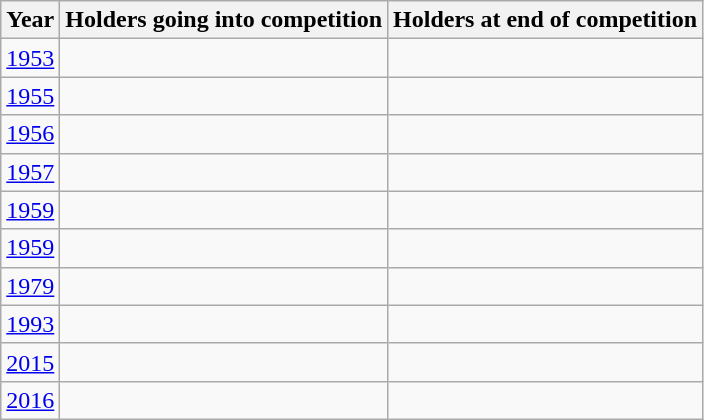<table class="wikitable">
<tr>
<th>Year</th>
<th>Holders going into competition</th>
<th>Holders at end of competition</th>
</tr>
<tr>
<td><a href='#'>1953</a></td>
<td></td>
<td></td>
</tr>
<tr>
<td><a href='#'>1955</a></td>
<td></td>
<td></td>
</tr>
<tr>
<td><a href='#'>1956</a></td>
<td></td>
<td></td>
</tr>
<tr>
<td><a href='#'>1957</a></td>
<td></td>
<td></td>
</tr>
<tr>
<td><a href='#'>1959</a></td>
<td></td>
<td></td>
</tr>
<tr>
<td><a href='#'>1959</a></td>
<td></td>
<td></td>
</tr>
<tr>
<td><a href='#'>1979</a></td>
<td></td>
<td></td>
</tr>
<tr>
<td><a href='#'>1993</a></td>
<td></td>
<td></td>
</tr>
<tr>
<td><a href='#'>2015</a></td>
<td></td>
<td></td>
</tr>
<tr>
<td><a href='#'>2016</a></td>
<td></td>
<td></td>
</tr>
</table>
